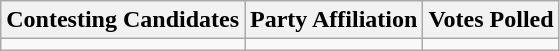<table class="wikitable sortable">
<tr>
<th>Contesting Candidates</th>
<th>Party Affiliation</th>
<th>Votes Polled</th>
</tr>
<tr>
<td></td>
<td></td>
<td></td>
</tr>
</table>
